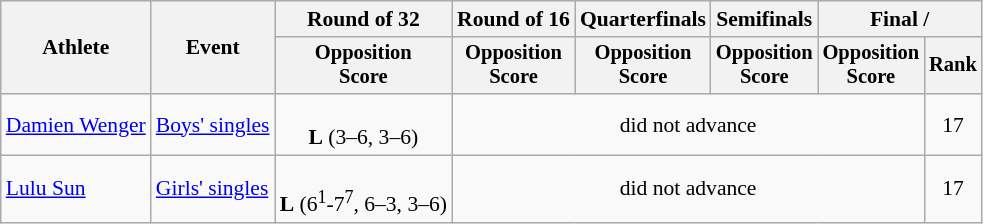<table class=wikitable style="font-size:90%">
<tr>
<th rowspan=2>Athlete</th>
<th rowspan=2>Event</th>
<th>Round of 32</th>
<th>Round of 16</th>
<th>Quarterfinals</th>
<th>Semifinals</th>
<th colspan=2>Final / </th>
</tr>
<tr style="font-size:95%">
<th>Opposition<br>Score</th>
<th>Opposition<br>Score</th>
<th>Opposition<br>Score</th>
<th>Opposition<br>Score</th>
<th>Opposition<br>Score</th>
<th>Rank</th>
</tr>
<tr align=center>
<td align=left><a href='#'>Damien Wenger</a></td>
<td align=left><a href='#'>Boys' singles</a></td>
<td><br><strong>L</strong> (3–6, 3–6)</td>
<td colspan=4>did not advance</td>
<td>17</td>
</tr>
<tr align=center>
<td align=left><a href='#'>Lulu Sun</a></td>
<td align=left><a href='#'>Girls' singles</a></td>
<td><br><strong>L</strong> (6<sup>1</sup>-7<sup>7</sup>, 6–3, 3–6)</td>
<td colspan=4>did not advance</td>
<td>17</td>
</tr>
</table>
